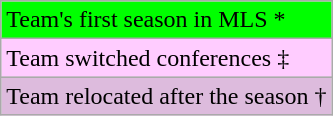<table class="wikitable">
<tr>
<td style="background-color: #0F0;">Team's first season in MLS *</td>
</tr>
<tr>
<td style="background-color: #FCF;">Team switched conferences ‡</td>
</tr>
<tr>
<td style="background-color: #DBD;">Team relocated after the season †</td>
</tr>
</table>
